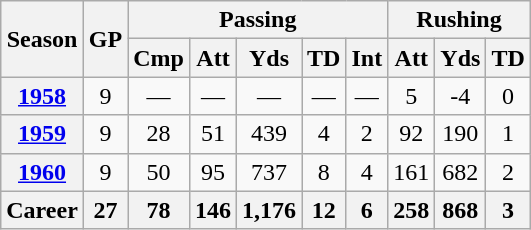<table class="wikitable" style="text-align:center;">
<tr>
<th rowspan="2">Season</th>
<th rowspan="2">GP</th>
<th colspan="5">Passing</th>
<th colspan="4">Rushing</th>
</tr>
<tr>
<th>Cmp</th>
<th>Att</th>
<th>Yds</th>
<th>TD</th>
<th>Int</th>
<th>Att</th>
<th>Yds</th>
<th>TD</th>
</tr>
<tr>
<th><a href='#'>1958</a></th>
<td>9</td>
<td>—</td>
<td>—</td>
<td>—</td>
<td>—</td>
<td>—</td>
<td>5</td>
<td>-4</td>
<td>0</td>
</tr>
<tr>
<th><a href='#'>1959</a></th>
<td>9</td>
<td>28</td>
<td>51</td>
<td>439</td>
<td>4</td>
<td>2</td>
<td>92</td>
<td>190</td>
<td>1</td>
</tr>
<tr>
<th><a href='#'>1960</a></th>
<td>9</td>
<td>50</td>
<td>95</td>
<td>737</td>
<td>8</td>
<td>4</td>
<td>161</td>
<td>682</td>
<td>2</td>
</tr>
<tr>
<th>Career</th>
<th>27</th>
<th>78</th>
<th>146</th>
<th>1,176</th>
<th>12</th>
<th>6</th>
<th>258</th>
<th>868</th>
<th>3</th>
</tr>
</table>
